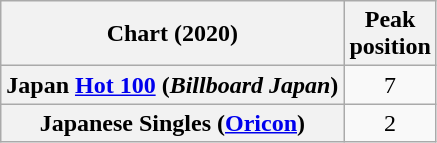<table class="wikitable sortable plainrowheaders" style="text-align:center">
<tr>
<th scope="col">Chart (2020)</th>
<th scope="col">Peak<br>position</th>
</tr>
<tr>
<th scope="row">Japan <a href='#'>Hot 100</a> (<em>Billboard Japan</em>)</th>
<td>7</td>
</tr>
<tr>
<th scope="row">Japanese Singles (<a href='#'>Oricon</a>)</th>
<td>2</td>
</tr>
</table>
